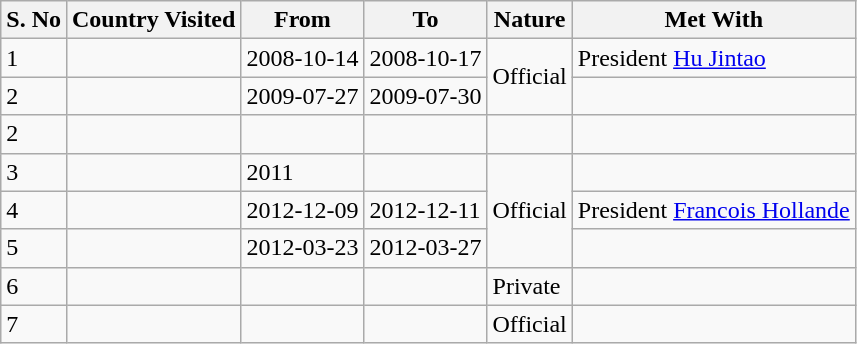<table class="wikitable sortable">
<tr>
<th>S. No</th>
<th>Country Visited</th>
<th>From</th>
<th>To</th>
<th>Nature</th>
<th>Met With</th>
</tr>
<tr>
<td>1</td>
<td></td>
<td>2008-10-14</td>
<td>2008-10-17</td>
<td rowspan="2">Official</td>
<td>President <a href='#'>Hu Jintao</a></td>
</tr>
<tr>
<td>2</td>
<td></td>
<td>2009-07-27</td>
<td>2009-07-30</td>
<td></td>
</tr>
<tr>
<td>2</td>
<td></td>
<td></td>
<td></td>
<td></td>
<td></td>
</tr>
<tr>
<td>3</td>
<td></td>
<td>2011</td>
<td></td>
<td rowspan="3">Official</td>
<td></td>
</tr>
<tr>
<td>4</td>
<td></td>
<td>2012-12-09</td>
<td>2012-12-11</td>
<td>President <a href='#'>Francois Hollande</a></td>
</tr>
<tr>
<td>5</td>
<td></td>
<td>2012-03-23</td>
<td>2012-03-27</td>
<td></td>
</tr>
<tr>
<td>6</td>
<td></td>
<td></td>
<td></td>
<td>Private</td>
<td></td>
</tr>
<tr>
<td>7</td>
<td></td>
<td></td>
<td></td>
<td>Official</td>
<td></td>
</tr>
</table>
